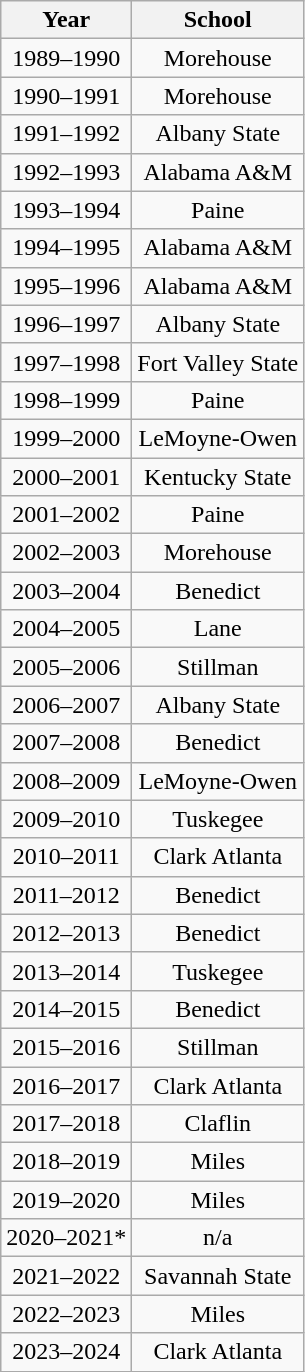<table class="wikitable" style="text-align:center">
<tr>
<th>Year</th>
<th>School</th>
</tr>
<tr>
<td>1989–1990</td>
<td>Morehouse</td>
</tr>
<tr>
<td>1990–1991</td>
<td>Morehouse</td>
</tr>
<tr>
<td>1991–1992</td>
<td>Albany State</td>
</tr>
<tr>
<td>1992–1993</td>
<td>Alabama A&M</td>
</tr>
<tr>
<td>1993–1994</td>
<td>Paine</td>
</tr>
<tr>
<td>1994–1995</td>
<td>Alabama A&M</td>
</tr>
<tr>
<td>1995–1996</td>
<td>Alabama A&M</td>
</tr>
<tr>
<td>1996–1997</td>
<td>Albany State</td>
</tr>
<tr>
<td>1997–1998</td>
<td>Fort Valley State</td>
</tr>
<tr>
<td>1998–1999</td>
<td>Paine</td>
</tr>
<tr>
<td>1999–2000</td>
<td>LeMoyne-Owen</td>
</tr>
<tr>
<td>2000–2001</td>
<td>Kentucky State</td>
</tr>
<tr>
<td>2001–2002</td>
<td>Paine</td>
</tr>
<tr>
<td>2002–2003</td>
<td>Morehouse</td>
</tr>
<tr>
<td>2003–2004</td>
<td>Benedict</td>
</tr>
<tr>
<td>2004–2005</td>
<td>Lane</td>
</tr>
<tr>
<td>2005–2006</td>
<td>Stillman</td>
</tr>
<tr>
<td>2006–2007</td>
<td>Albany State</td>
</tr>
<tr>
<td>2007–2008</td>
<td>Benedict</td>
</tr>
<tr>
<td>2008–2009</td>
<td>LeMoyne-Owen</td>
</tr>
<tr>
<td>2009–2010</td>
<td>Tuskegee</td>
</tr>
<tr>
<td>2010–2011</td>
<td>Clark Atlanta</td>
</tr>
<tr>
<td>2011–2012</td>
<td>Benedict</td>
</tr>
<tr>
<td>2012–2013</td>
<td>Benedict</td>
</tr>
<tr>
<td>2013–2014</td>
<td>Tuskegee</td>
</tr>
<tr>
<td>2014–2015</td>
<td>Benedict</td>
</tr>
<tr>
<td>2015–2016</td>
<td>Stillman</td>
</tr>
<tr>
<td>2016–2017</td>
<td>Clark Atlanta</td>
</tr>
<tr>
<td>2017–2018</td>
<td>Claflin</td>
</tr>
<tr>
<td>2018–2019</td>
<td>Miles</td>
</tr>
<tr>
<td>2019–2020</td>
<td>Miles</td>
</tr>
<tr>
<td>2020–2021*</td>
<td>n/a</td>
</tr>
<tr>
<td>2021–2022</td>
<td>Savannah State</td>
</tr>
<tr>
<td>2022–2023</td>
<td>Miles</td>
</tr>
<tr>
<td>2023–2024</td>
<td>Clark Atlanta</td>
</tr>
</table>
